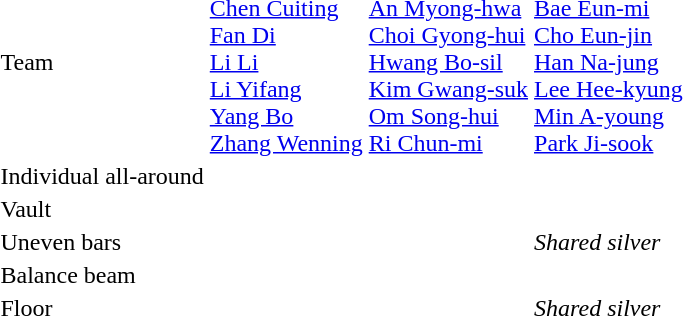<table>
<tr>
<td>Team</td>
<td><br><a href='#'>Chen Cuiting</a><br><a href='#'>Fan Di</a><br><a href='#'>Li Li</a><br><a href='#'>Li Yifang</a><br><a href='#'>Yang Bo</a><br><a href='#'>Zhang Wenning</a></td>
<td><br><a href='#'>An Myong-hwa</a><br><a href='#'>Choi Gyong-hui</a><br><a href='#'>Hwang Bo-sil</a><br><a href='#'>Kim Gwang-suk</a><br><a href='#'>Om Song-hui</a><br><a href='#'>Ri Chun-mi</a></td>
<td><br><a href='#'>Bae Eun-mi</a><br><a href='#'>Cho Eun-jin</a><br><a href='#'>Han Na-jung</a><br><a href='#'>Lee Hee-kyung</a><br><a href='#'>Min A-young</a><br><a href='#'>Park Ji-sook</a></td>
</tr>
<tr>
<td>Individual all-around</td>
<td></td>
<td></td>
<td></td>
</tr>
<tr>
<td>Vault</td>
<td></td>
<td></td>
<td></td>
</tr>
<tr>
<td rowspan=2>Uneven bars</td>
<td rowspan=2></td>
<td></td>
<td rowspan=2><em>Shared silver</em></td>
</tr>
<tr>
<td></td>
</tr>
<tr>
<td>Balance beam</td>
<td></td>
<td></td>
<td></td>
</tr>
<tr>
<td rowspan=2>Floor</td>
<td rowspan=2></td>
<td></td>
<td rowspan=2><em>Shared silver</em></td>
</tr>
<tr>
<td></td>
</tr>
</table>
